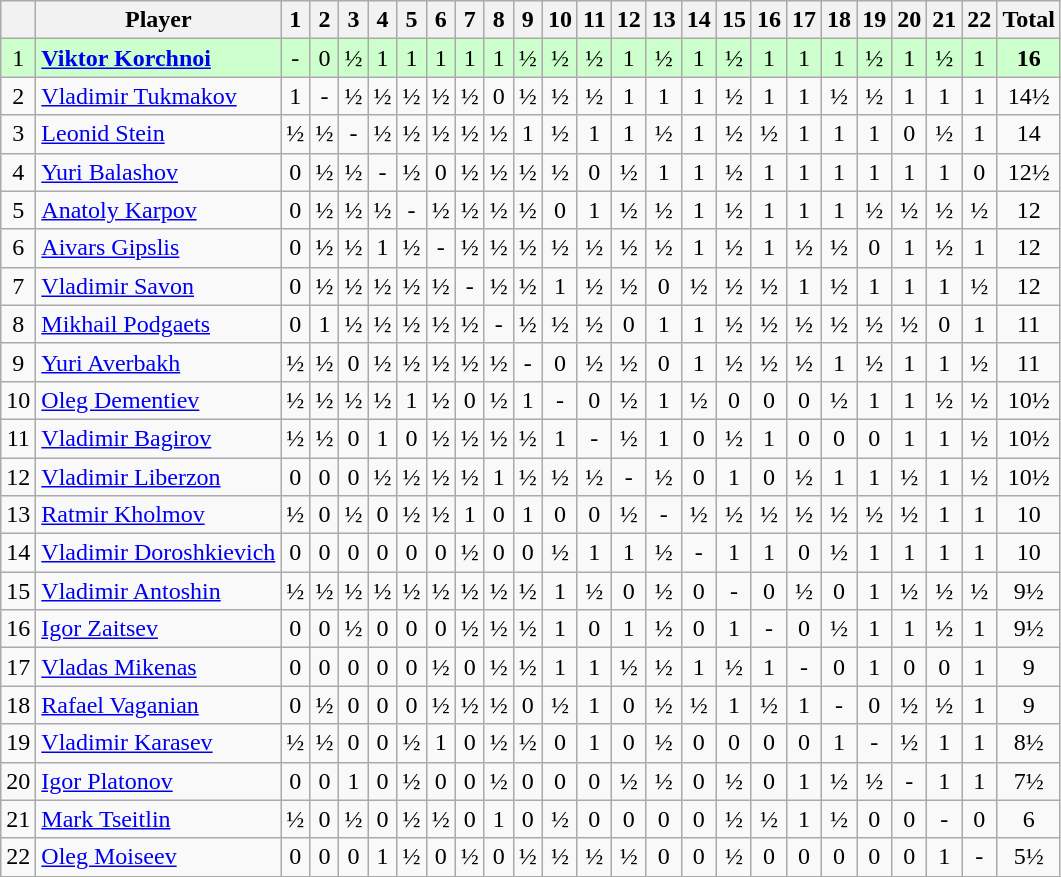<table class="wikitable" border="1">
<tr>
<th></th>
<th>Player</th>
<th>1</th>
<th>2</th>
<th>3</th>
<th>4</th>
<th>5</th>
<th>6</th>
<th>7</th>
<th>8</th>
<th>9</th>
<th>10</th>
<th>11</th>
<th>12</th>
<th>13</th>
<th>14</th>
<th>15</th>
<th>16</th>
<th>17</th>
<th>18</th>
<th>19</th>
<th>20</th>
<th>21</th>
<th>22</th>
<th>Total</th>
</tr>
<tr align=center style="background:#ccffcc;">
<td>1</td>
<td align=left> <strong><a href='#'>Viktor Korchnoi</a></strong></td>
<td>-</td>
<td>0</td>
<td>½</td>
<td>1</td>
<td>1</td>
<td>1</td>
<td>1</td>
<td>1</td>
<td>½</td>
<td>½</td>
<td>½</td>
<td>1</td>
<td>½</td>
<td>1</td>
<td>½</td>
<td>1</td>
<td>1</td>
<td>1</td>
<td>½</td>
<td>1</td>
<td>½</td>
<td>1</td>
<td align=center><strong>16</strong></td>
</tr>
<tr align=center>
<td>2</td>
<td align=left> <a href='#'>Vladimir Tukmakov</a></td>
<td>1</td>
<td>-</td>
<td>½</td>
<td>½</td>
<td>½</td>
<td>½</td>
<td>½</td>
<td>0</td>
<td>½</td>
<td>½</td>
<td>½</td>
<td>1</td>
<td>1</td>
<td>1</td>
<td>½</td>
<td>1</td>
<td>1</td>
<td>½</td>
<td>½</td>
<td>1</td>
<td>1</td>
<td>1</td>
<td align=center>14½</td>
</tr>
<tr align=center>
<td>3</td>
<td align=left> <a href='#'>Leonid Stein</a></td>
<td>½</td>
<td>½</td>
<td>-</td>
<td>½</td>
<td>½</td>
<td>½</td>
<td>½</td>
<td>½</td>
<td>1</td>
<td>½</td>
<td>1</td>
<td>1</td>
<td>½</td>
<td>1</td>
<td>½</td>
<td>½</td>
<td>1</td>
<td>1</td>
<td>1</td>
<td>0</td>
<td>½</td>
<td>1</td>
<td align=center>14</td>
</tr>
<tr align=center>
<td>4</td>
<td align=left> <a href='#'>Yuri Balashov</a></td>
<td>0</td>
<td>½</td>
<td>½</td>
<td>-</td>
<td>½</td>
<td>0</td>
<td>½</td>
<td>½</td>
<td>½</td>
<td>½</td>
<td>0</td>
<td>½</td>
<td>1</td>
<td>1</td>
<td>½</td>
<td>1</td>
<td>1</td>
<td>1</td>
<td>1</td>
<td>1</td>
<td>1</td>
<td>0</td>
<td align=center>12½</td>
</tr>
<tr align=center>
<td>5</td>
<td align=left> <a href='#'>Anatoly Karpov</a></td>
<td>0</td>
<td>½</td>
<td>½</td>
<td>½</td>
<td>-</td>
<td>½</td>
<td>½</td>
<td>½</td>
<td>½</td>
<td>0</td>
<td>1</td>
<td>½</td>
<td>½</td>
<td>1</td>
<td>½</td>
<td>1</td>
<td>1</td>
<td>1</td>
<td>½</td>
<td>½</td>
<td>½</td>
<td>½</td>
<td align=center>12</td>
</tr>
<tr align=center>
<td>6</td>
<td align=left> <a href='#'>Aivars Gipslis</a></td>
<td>0</td>
<td>½</td>
<td>½</td>
<td>1</td>
<td>½</td>
<td>-</td>
<td>½</td>
<td>½</td>
<td>½</td>
<td>½</td>
<td>½</td>
<td>½</td>
<td>½</td>
<td>1</td>
<td>½</td>
<td>1</td>
<td>½</td>
<td>½</td>
<td>0</td>
<td>1</td>
<td>½</td>
<td>1</td>
<td align=center>12</td>
</tr>
<tr align=center>
<td>7</td>
<td align=left> <a href='#'>Vladimir Savon</a></td>
<td>0</td>
<td>½</td>
<td>½</td>
<td>½</td>
<td>½</td>
<td>½</td>
<td>-</td>
<td>½</td>
<td>½</td>
<td>1</td>
<td>½</td>
<td>½</td>
<td>0</td>
<td>½</td>
<td>½</td>
<td>½</td>
<td>1</td>
<td>½</td>
<td>1</td>
<td>1</td>
<td>1</td>
<td>½</td>
<td align=center>12</td>
</tr>
<tr align=center>
<td>8</td>
<td align=left> <a href='#'>Mikhail Podgaets</a></td>
<td>0</td>
<td>1</td>
<td>½</td>
<td>½</td>
<td>½</td>
<td>½</td>
<td>½</td>
<td>-</td>
<td>½</td>
<td>½</td>
<td>½</td>
<td>0</td>
<td>1</td>
<td>1</td>
<td>½</td>
<td>½</td>
<td>½</td>
<td>½</td>
<td>½</td>
<td>½</td>
<td>0</td>
<td>1</td>
<td align=center>11</td>
</tr>
<tr align=center>
<td>9</td>
<td align=left> <a href='#'>Yuri Averbakh</a></td>
<td>½</td>
<td>½</td>
<td>0</td>
<td>½</td>
<td>½</td>
<td>½</td>
<td>½</td>
<td>½</td>
<td>-</td>
<td>0</td>
<td>½</td>
<td>½</td>
<td>0</td>
<td>1</td>
<td>½</td>
<td>½</td>
<td>½</td>
<td>1</td>
<td>½</td>
<td>1</td>
<td>1</td>
<td>½</td>
<td align=center>11</td>
</tr>
<tr align=center>
<td>10</td>
<td align=left> <a href='#'>Oleg Dementiev</a></td>
<td>½</td>
<td>½</td>
<td>½</td>
<td>½</td>
<td>1</td>
<td>½</td>
<td>0</td>
<td>½</td>
<td>1</td>
<td>-</td>
<td>0</td>
<td>½</td>
<td>1</td>
<td>½</td>
<td>0</td>
<td>0</td>
<td>0</td>
<td>½</td>
<td>1</td>
<td>1</td>
<td>½</td>
<td>½</td>
<td align=center>10½</td>
</tr>
<tr align=center>
<td>11</td>
<td align=left> <a href='#'>Vladimir Bagirov</a></td>
<td>½</td>
<td>½</td>
<td>0</td>
<td>1</td>
<td>0</td>
<td>½</td>
<td>½</td>
<td>½</td>
<td>½</td>
<td>1</td>
<td>-</td>
<td>½</td>
<td>1</td>
<td>0</td>
<td>½</td>
<td>1</td>
<td>0</td>
<td>0</td>
<td>0</td>
<td>1</td>
<td>1</td>
<td>½</td>
<td align=center>10½</td>
</tr>
<tr align=center>
<td>12</td>
<td align=left> <a href='#'>Vladimir Liberzon</a></td>
<td>0</td>
<td>0</td>
<td>0</td>
<td>½</td>
<td>½</td>
<td>½</td>
<td>½</td>
<td>1</td>
<td>½</td>
<td>½</td>
<td>½</td>
<td>-</td>
<td>½</td>
<td>0</td>
<td>1</td>
<td>0</td>
<td>½</td>
<td>1</td>
<td>1</td>
<td>½</td>
<td>1</td>
<td>½</td>
<td align=center>10½</td>
</tr>
<tr align=center>
<td>13</td>
<td align=left> <a href='#'>Ratmir Kholmov</a></td>
<td>½</td>
<td>0</td>
<td>½</td>
<td>0</td>
<td>½</td>
<td>½</td>
<td>1</td>
<td>0</td>
<td>1</td>
<td>0</td>
<td>0</td>
<td>½</td>
<td>-</td>
<td>½</td>
<td>½</td>
<td>½</td>
<td>½</td>
<td>½</td>
<td>½</td>
<td>½</td>
<td>1</td>
<td>1</td>
<td align=center>10</td>
</tr>
<tr align=center>
<td>14</td>
<td align=left> <a href='#'>Vladimir Doroshkievich</a></td>
<td>0</td>
<td>0</td>
<td>0</td>
<td>0</td>
<td>0</td>
<td>0</td>
<td>½</td>
<td>0</td>
<td>0</td>
<td>½</td>
<td>1</td>
<td>1</td>
<td>½</td>
<td>-</td>
<td>1</td>
<td>1</td>
<td>0</td>
<td>½</td>
<td>1</td>
<td>1</td>
<td>1</td>
<td>1</td>
<td align=center>10</td>
</tr>
<tr align=center>
<td>15</td>
<td align=left> <a href='#'>Vladimir Antoshin</a></td>
<td>½</td>
<td>½</td>
<td>½</td>
<td>½</td>
<td>½</td>
<td>½</td>
<td>½</td>
<td>½</td>
<td>½</td>
<td>1</td>
<td>½</td>
<td>0</td>
<td>½</td>
<td>0</td>
<td>-</td>
<td>0</td>
<td>½</td>
<td>0</td>
<td>1</td>
<td>½</td>
<td>½</td>
<td>½</td>
<td align=center>9½</td>
</tr>
<tr align=center>
<td>16</td>
<td align=left> <a href='#'>Igor Zaitsev</a></td>
<td>0</td>
<td>0</td>
<td>½</td>
<td>0</td>
<td>0</td>
<td>0</td>
<td>½</td>
<td>½</td>
<td>½</td>
<td>1</td>
<td>0</td>
<td>1</td>
<td>½</td>
<td>0</td>
<td>1</td>
<td>-</td>
<td>0</td>
<td>½</td>
<td>1</td>
<td>1</td>
<td>½</td>
<td>1</td>
<td align=center>9½</td>
</tr>
<tr align=center>
<td>17</td>
<td align=left> <a href='#'>Vladas Mikenas</a></td>
<td>0</td>
<td>0</td>
<td>0</td>
<td>0</td>
<td>0</td>
<td>½</td>
<td>0</td>
<td>½</td>
<td>½</td>
<td>1</td>
<td>1</td>
<td>½</td>
<td>½</td>
<td>1</td>
<td>½</td>
<td>1</td>
<td>-</td>
<td>0</td>
<td>1</td>
<td>0</td>
<td>0</td>
<td>1</td>
<td align=center>9</td>
</tr>
<tr align=center>
<td>18</td>
<td align=left> <a href='#'>Rafael Vaganian</a></td>
<td>0</td>
<td>½</td>
<td>0</td>
<td>0</td>
<td>0</td>
<td>½</td>
<td>½</td>
<td>½</td>
<td>0</td>
<td>½</td>
<td>1</td>
<td>0</td>
<td>½</td>
<td>½</td>
<td>1</td>
<td>½</td>
<td>1</td>
<td>-</td>
<td>0</td>
<td>½</td>
<td>½</td>
<td>1</td>
<td align=center>9</td>
</tr>
<tr align=center>
<td>19</td>
<td align=left> <a href='#'>Vladimir Karasev</a></td>
<td>½</td>
<td>½</td>
<td>0</td>
<td>0</td>
<td>½</td>
<td>1</td>
<td>0</td>
<td>½</td>
<td>½</td>
<td>0</td>
<td>1</td>
<td>0</td>
<td>½</td>
<td>0</td>
<td>0</td>
<td>0</td>
<td>0</td>
<td>1</td>
<td>-</td>
<td>½</td>
<td>1</td>
<td>1</td>
<td align=center>8½</td>
</tr>
<tr align=center>
<td>20</td>
<td align=left> <a href='#'>Igor Platonov</a></td>
<td>0</td>
<td>0</td>
<td>1</td>
<td>0</td>
<td>½</td>
<td>0</td>
<td>0</td>
<td>½</td>
<td>0</td>
<td>0</td>
<td>0</td>
<td>½</td>
<td>½</td>
<td>0</td>
<td>½</td>
<td>0</td>
<td>1</td>
<td>½</td>
<td>½</td>
<td>-</td>
<td>1</td>
<td>1</td>
<td align=center>7½</td>
</tr>
<tr align=center>
<td>21</td>
<td align=left> <a href='#'>Mark Tseitlin</a></td>
<td>½</td>
<td>0</td>
<td>½</td>
<td>0</td>
<td>½</td>
<td>½</td>
<td>0</td>
<td>1</td>
<td>0</td>
<td>½</td>
<td>0</td>
<td>0</td>
<td>0</td>
<td>0</td>
<td>½</td>
<td>½</td>
<td>1</td>
<td>½</td>
<td>0</td>
<td>0</td>
<td>-</td>
<td>0</td>
<td align=center>6</td>
</tr>
<tr align=center>
<td>22</td>
<td align=left> <a href='#'>Oleg Moiseev</a></td>
<td>0</td>
<td>0</td>
<td>0</td>
<td>1</td>
<td>½</td>
<td>0</td>
<td>½</td>
<td>0</td>
<td>½</td>
<td>½</td>
<td>½</td>
<td>½</td>
<td>0</td>
<td>0</td>
<td>½</td>
<td>0</td>
<td>0</td>
<td>0</td>
<td>0</td>
<td>0</td>
<td>1</td>
<td>-</td>
<td align=center>5½</td>
</tr>
</table>
